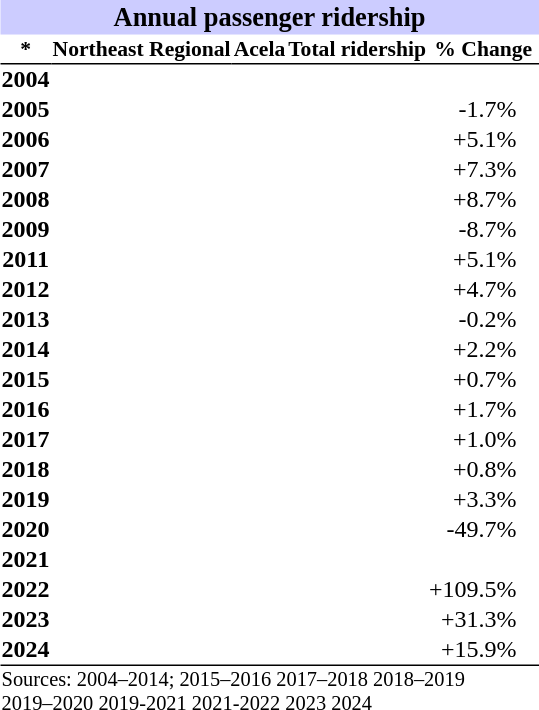<table class="toccolours collapsible" cellpadding="1" cellspacing="0" style="float: right; clear: both; margin: 0 0 1em 1em; text-align:right;">
<tr>
<th colspan="5" style="background-color:#ccf; background-color:#ccf; padding-right:3px; padding-left:3px; font-size:110%; text-align:center;">Annual passenger ridership</th>
</tr>
<tr style="font-size:90%; text-align:center">
<th style="border-bottom:1px solid black">*</th>
<th style="border-bottom:1px solid black">Northeast Regional</th>
<th style="border-bottom:1px solid black">Acela</th>
<th style="border-bottom:1px solid black">Total ridership</th>
<th style="border-bottom:1px solid black">% Change</th>
</tr>
<tr style="text-align:center;">
<td><strong>2004</strong></td>
<td></td>
<td></td>
<td></td>
<td style="text-align:right; padding-right:15px"></td>
</tr>
<tr style="text-align:center;">
<td><strong>2005</strong></td>
<td></td>
<td></td>
<td></td>
<td style="text-align:right; padding-right:15px">-1.7%</td>
</tr>
<tr style="text-align:center;">
<td><strong>2006</strong></td>
<td></td>
<td></td>
<td></td>
<td style="text-align:right; padding-right:15px">+5.1%</td>
</tr>
<tr style="text-align:center;">
<td><strong>2007</strong></td>
<td></td>
<td></td>
<td></td>
<td style="text-align:right; padding-right:15px">+7.3%</td>
</tr>
<tr style="text-align:center;">
<td><strong>2008</strong></td>
<td></td>
<td></td>
<td></td>
<td style="text-align:right; padding-right:15px">+8.7%</td>
</tr>
<tr style="text-align:center;">
<td><strong>2009</strong></td>
<td></td>
<td></td>
<td></td>
<td style="text-align:right; padding-right:15px">-8.7%</td>
</tr>
<tr style="text-align:center;">
<td><strong>2011</strong></td>
<td></td>
<td></td>
<td></td>
<td style="text-align:right; padding-right:15px">+5.1%</td>
</tr>
<tr style="text-align:center;">
<td><strong>2012</strong></td>
<td></td>
<td></td>
<td></td>
<td style="text-align:right; padding-right:15px">+4.7%</td>
</tr>
<tr style="text-align:center;">
<td><strong>2013</strong></td>
<td></td>
<td></td>
<td></td>
<td style="text-align:right; padding-right:15px">-0.2%</td>
</tr>
<tr style="text-align:center;">
<td><strong>2014</strong></td>
<td></td>
<td></td>
<td></td>
<td style="text-align:right; padding-right:15px">+2.2%</td>
</tr>
<tr style="text-align:center;">
<td><strong>2015</strong></td>
<td></td>
<td></td>
<td></td>
<td style="text-align:right; padding-right:15px">+0.7%</td>
</tr>
<tr style="text-align:center;">
<td><strong>2016</strong></td>
<td></td>
<td></td>
<td></td>
<td style="text-align:right; padding-right:15px">+1.7%</td>
</tr>
<tr style="text-align:center;">
<td><strong>2017</strong></td>
<td></td>
<td></td>
<td></td>
<td style="text-align:right; padding-right:15px">+1.0%</td>
</tr>
<tr style="text-align:center;">
<td><strong>2018</strong></td>
<td></td>
<td></td>
<td></td>
<td style="text-align:right; padding-right:15px">+0.8%</td>
</tr>
<tr style="text-align:center;">
<td><strong>2019</strong></td>
<td></td>
<td></td>
<td></td>
<td style="text-align:right; padding-right:15px">+3.3%</td>
</tr>
<tr style="text-align:center;">
<td><strong>2020</strong></td>
<td></td>
<td></td>
<td></td>
<td style="text-align:right; padding-right:15px">-49.7%</td>
</tr>
<tr style="text-align:center;">
<td><strong>2021</strong></td>
<td></td>
<td></td>
<td></td>
<td style="text-align:right; padding-right:15px"></td>
</tr>
<tr style="text-align:center;">
<td><strong>2022</strong></td>
<td></td>
<td></td>
<td></td>
<td style="text-align:right; padding-right:15px">+109.5%</td>
</tr>
<tr style="text-align:center;">
<td><strong>2023</strong></td>
<td></td>
<td></td>
<td></td>
<td style="text-align:right; padding-right:15px">+31.3%</td>
</tr>
<tr style="text-align:center;">
<td><strong>2024</strong></td>
<td></td>
<td></td>
<td></td>
<td style="text-align:right; padding-right:15px">+15.9%</td>
</tr>
<tr>
<td colspan="5" style="border-top:1px solid black; font-size:85%; text-align:left">Sources: 2004–2014; 2015–2016 2017–2018 2018–2019<br>2019–2020 2019-2021 2021-2022 2023 2024</td>
</tr>
</table>
